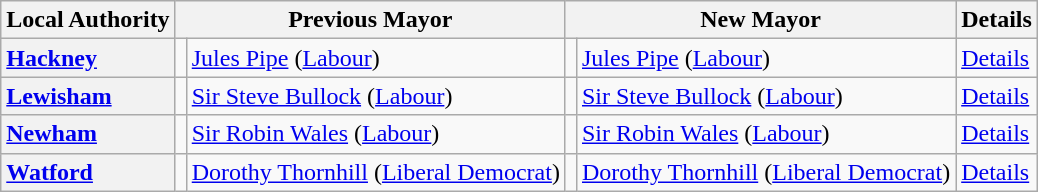<table class="wikitable">
<tr>
<th scope="col">Local Authority</th>
<th colspan=2>Previous Mayor</th>
<th colspan=2>New Mayor</th>
<th scope="col">Details</th>
</tr>
<tr>
<th scope="row" style="text-align: left;"><a href='#'>Hackney</a></th>
<td></td>
<td><a href='#'>Jules Pipe</a> (<a href='#'>Labour</a>)</td>
<td></td>
<td><a href='#'>Jules Pipe</a> (<a href='#'>Labour</a>)</td>
<td><a href='#'>Details</a></td>
</tr>
<tr>
<th scope="row" style="text-align: left;"><a href='#'>Lewisham</a></th>
<td></td>
<td><a href='#'>Sir Steve Bullock</a> (<a href='#'>Labour</a>)</td>
<td></td>
<td><a href='#'>Sir Steve Bullock</a> (<a href='#'>Labour</a>)</td>
<td><a href='#'>Details</a></td>
</tr>
<tr>
<th scope="row" style="text-align: left;"><a href='#'>Newham</a></th>
<td></td>
<td><a href='#'>Sir Robin Wales</a> (<a href='#'>Labour</a>)</td>
<td></td>
<td><a href='#'>Sir Robin Wales</a> (<a href='#'>Labour</a>)</td>
<td><a href='#'>Details</a></td>
</tr>
<tr>
<th scope="row" style="text-align: left;"><a href='#'>Watford</a></th>
<td></td>
<td><a href='#'>Dorothy Thornhill</a> (<a href='#'>Liberal Democrat</a>)</td>
<td></td>
<td><a href='#'>Dorothy Thornhill</a> (<a href='#'>Liberal Democrat</a>)</td>
<td><a href='#'>Details</a></td>
</tr>
</table>
